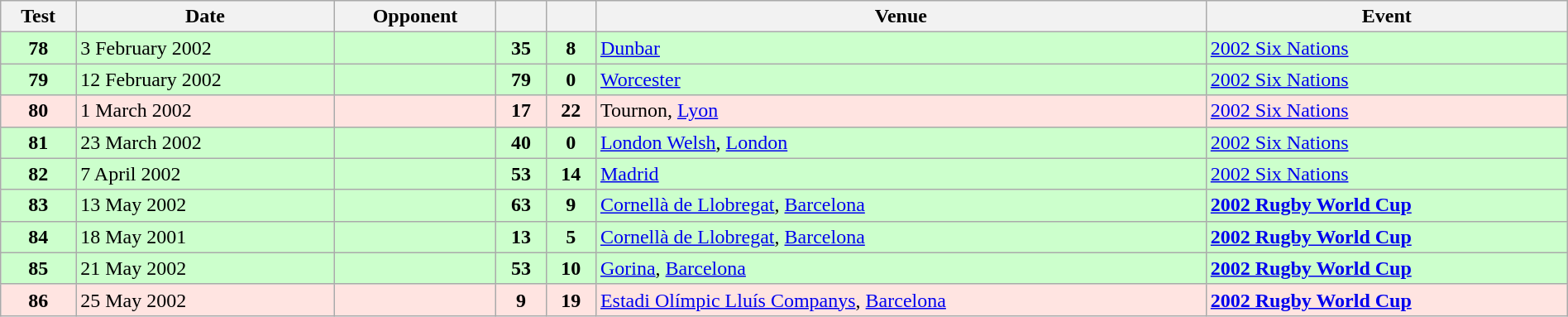<table class="wikitable sortable" style="width:100%">
<tr>
<th>Test</th>
<th>Date</th>
<th>Opponent</th>
<th></th>
<th></th>
<th>Venue</th>
<th>Event</th>
</tr>
<tr bgcolor=#ccffcc>
<td align="center"><strong>78</strong></td>
<td>3 February 2002</td>
<td></td>
<td align="center"><strong>35</strong></td>
<td align="center"><strong>8</strong></td>
<td><a href='#'>Dunbar</a></td>
<td><a href='#'>2002 Six Nations</a></td>
</tr>
<tr bgcolor=#ccffcc>
<td align="center"><strong>79</strong></td>
<td>12 February 2002</td>
<td></td>
<td align="center"><strong>79</strong></td>
<td align="center"><strong>0</strong></td>
<td><a href='#'>Worcester</a></td>
<td><a href='#'>2002 Six Nations</a></td>
</tr>
<tr bgcolor=#ffe4e1>
<td align="center"><strong>80</strong></td>
<td>1 March 2002</td>
<td></td>
<td align="center"><strong>17</strong></td>
<td align="center"><strong>22</strong></td>
<td>Tournon, <a href='#'>Lyon</a></td>
<td><a href='#'>2002 Six Nations</a></td>
</tr>
<tr bgcolor=#ccffcc>
<td align="center"><strong>81</strong></td>
<td>23 March 2002</td>
<td></td>
<td align="center"><strong>40</strong></td>
<td align="center"><strong>0</strong></td>
<td><a href='#'>London Welsh</a>, <a href='#'>London</a></td>
<td><a href='#'>2002 Six Nations</a></td>
</tr>
<tr bgcolor=#ccffcc>
<td align="center"><strong>82</strong></td>
<td>7 April 2002</td>
<td></td>
<td align="center"><strong>53</strong></td>
<td align="center"><strong>14</strong></td>
<td><a href='#'>Madrid</a></td>
<td><a href='#'>2002 Six Nations</a></td>
</tr>
<tr bgcolor=#ccffcc>
<td align="center"><strong>83</strong></td>
<td>13 May 2002</td>
<td></td>
<td align="center"><strong>63</strong></td>
<td align="center"><strong>9</strong></td>
<td><a href='#'>Cornellà de Llobregat</a>, <a href='#'>Barcelona</a></td>
<td><strong><a href='#'>2002 Rugby World Cup</a></strong></td>
</tr>
<tr bgcolor=#ccffcc>
<td align="center"><strong>84</strong></td>
<td>18 May 2001</td>
<td></td>
<td align="center"><strong>13</strong></td>
<td align="center"><strong>5</strong></td>
<td><a href='#'>Cornellà de Llobregat</a>, <a href='#'>Barcelona</a></td>
<td><strong><a href='#'>2002 Rugby World Cup</a></strong></td>
</tr>
<tr bgcolor=#ccffcc>
<td align="center"><strong>85</strong></td>
<td>21 May 2002</td>
<td></td>
<td align="center"><strong>53</strong></td>
<td align="center"><strong>10</strong></td>
<td><a href='#'>Gorina</a>, <a href='#'>Barcelona</a></td>
<td><strong><a href='#'>2002 Rugby World Cup</a></strong></td>
</tr>
<tr bgcolor=#ffe4e1>
<td align="center"><strong>86</strong></td>
<td>25 May 2002</td>
<td></td>
<td align="center"><strong>9</strong></td>
<td align="center"><strong>19</strong></td>
<td><a href='#'>Estadi Olímpic Lluís Companys</a>, <a href='#'>Barcelona</a></td>
<td><strong><a href='#'>2002 Rugby World Cup</a></strong> </td>
</tr>
</table>
